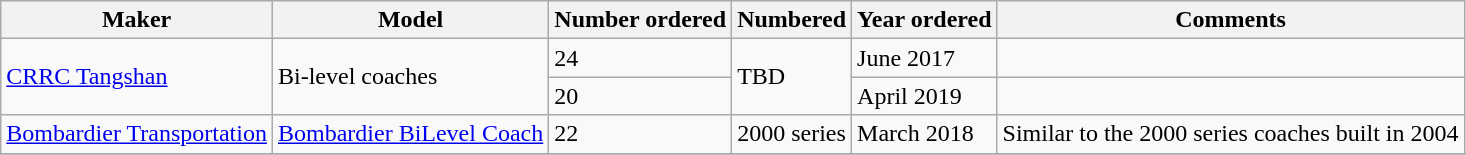<table class="wikitable sortable">
<tr>
<th>Maker</th>
<th>Model</th>
<th>Number ordered</th>
<th>Numbered</th>
<th>Year ordered</th>
<th>Comments</th>
</tr>
<tr>
<td rowspan="2"><a href='#'>CRRC Tangshan</a></td>
<td rowspan="2">Bi-level coaches</td>
<td>24</td>
<td rowspan="2">TBD</td>
<td>June 2017</td>
<td></td>
</tr>
<tr>
<td>20</td>
<td>April 2019</td>
<td></td>
</tr>
<tr>
<td><a href='#'>Bombardier Transportation</a></td>
<td><a href='#'>Bombardier BiLevel Coach</a></td>
<td>22</td>
<td>2000 series</td>
<td>March 2018</td>
<td>Similar to the 2000 series coaches built in 2004</td>
</tr>
<tr>
</tr>
</table>
